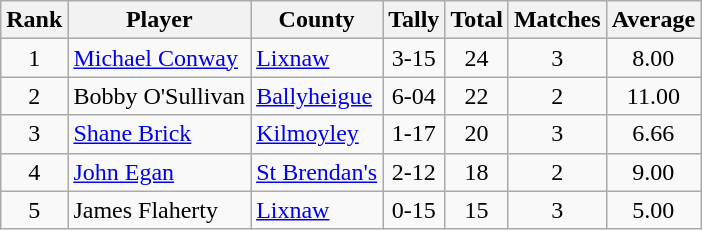<table class="wikitable">
<tr>
<th>Rank</th>
<th>Player</th>
<th>County</th>
<th>Tally</th>
<th>Total</th>
<th>Matches</th>
<th>Average</th>
</tr>
<tr>
<td rowspan=1 align=center>1</td>
<td><a href='#'>Michael Conway</a></td>
<td><a href='#'>Lixnaw</a></td>
<td align=center>3-15</td>
<td align=center>24</td>
<td align=center>3</td>
<td align=center>8.00</td>
</tr>
<tr>
<td rowspan=1 align=center>2</td>
<td>Bobby O'Sullivan</td>
<td><a href='#'>Ballyheigue</a></td>
<td align=center>6-04</td>
<td align=center>22</td>
<td align=center>2</td>
<td align=center>11.00</td>
</tr>
<tr>
<td rowspan=1 align=center>3</td>
<td><a href='#'>Shane Brick</a></td>
<td><a href='#'>Kilmoyley</a></td>
<td align=center>1-17</td>
<td align=center>20</td>
<td align=center>3</td>
<td align=center>6.66</td>
</tr>
<tr>
<td rowspan=1 align=center>4</td>
<td><a href='#'>John Egan</a></td>
<td><a href='#'>St Brendan's</a></td>
<td align=center>2-12</td>
<td align=center>18</td>
<td align=center>2</td>
<td align=center>9.00</td>
</tr>
<tr>
<td rowspan=1 align=center>5</td>
<td>James Flaherty</td>
<td><a href='#'>Lixnaw</a></td>
<td align=center>0-15</td>
<td align=center>15</td>
<td align=center>3</td>
<td align=center>5.00</td>
</tr>
</table>
